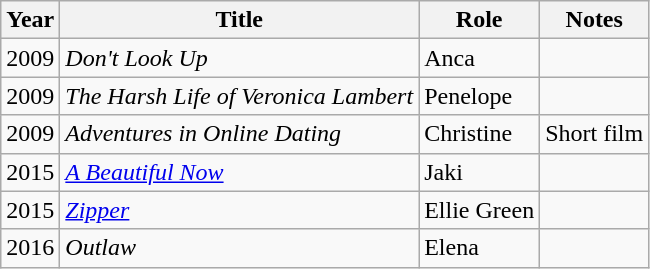<table class="wikitable sortable">
<tr>
<th>Year</th>
<th>Title</th>
<th>Role</th>
<th class="unsortable">Notes</th>
</tr>
<tr>
<td>2009</td>
<td><em>Don't Look Up</em></td>
<td>Anca</td>
<td></td>
</tr>
<tr>
<td>2009</td>
<td><em>The Harsh Life of Veronica Lambert</em></td>
<td>Penelope</td>
<td></td>
</tr>
<tr>
<td>2009</td>
<td><em>Adventures in Online Dating</em></td>
<td>Christine</td>
<td>Short film</td>
</tr>
<tr>
<td>2015</td>
<td><em><a href='#'>A Beautiful Now</a></em></td>
<td>Jaki</td>
<td></td>
</tr>
<tr>
<td>2015</td>
<td><em><a href='#'>Zipper</a></em></td>
<td>Ellie Green</td>
<td></td>
</tr>
<tr>
<td>2016</td>
<td><em>Outlaw</em></td>
<td>Elena</td>
<td></td>
</tr>
</table>
